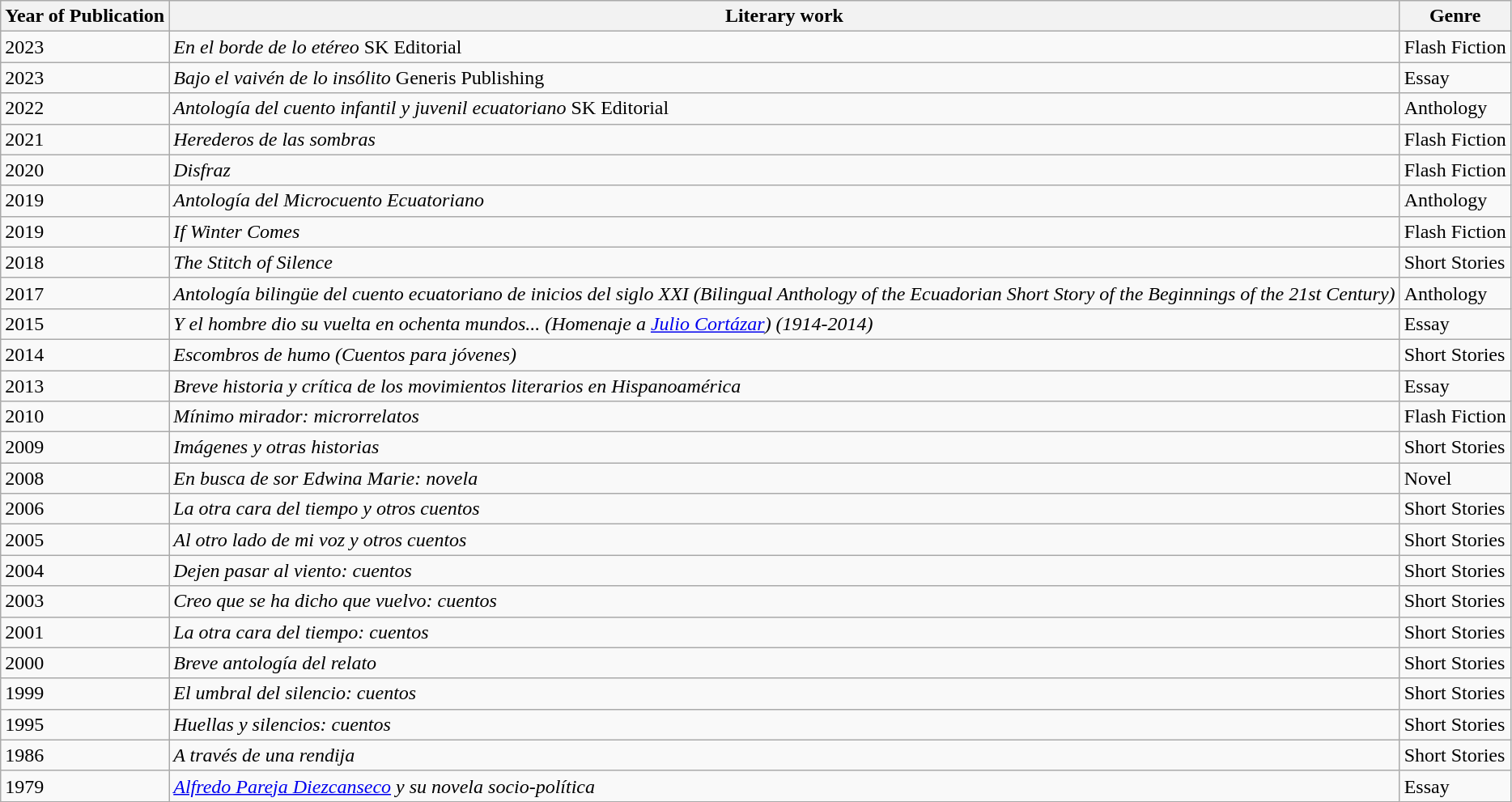<table class="wikitable">
<tr>
<th>Year of Publication</th>
<th>Literary work</th>
<th>Genre</th>
</tr>
<tr>
<td>2023</td>
<td><em>En el borde de lo etéreo</em> SK Editorial </td>
<td>Flash Fiction</td>
</tr>
<tr>
<td>2023</td>
<td><em>Bajo el vaivén de lo insólito</em> Generis Publishing </td>
<td>Essay</td>
</tr>
<tr>
<td>2022</td>
<td><em>Antología del cuento infantil y juvenil ecuatoriano</em> SK Editorial </td>
<td>Anthology</td>
</tr>
<tr>
<td>2021</td>
<td><em>Herederos de las sombras</em></td>
<td>Flash Fiction</td>
</tr>
<tr>
<td>2020</td>
<td><em>Disfraz</em> </td>
<td>Flash Fiction</td>
</tr>
<tr>
<td>2019</td>
<td><em>Antología del Microcuento Ecuatoriano</em></td>
<td>Anthology</td>
</tr>
<tr>
<td>2019</td>
<td><em>If Winter Comes</em></td>
<td>Flash Fiction</td>
</tr>
<tr>
<td>2018</td>
<td><em>The Stitch of Silence</em></td>
<td>Short Stories</td>
</tr>
<tr>
<td>2017</td>
<td><em>Antología bilingüe del cuento ecuatoriano de inicios del siglo XXI (Bilingual Anthology of the Ecuadorian Short Story of the Beginnings of the 21st Century)</em></td>
<td>Anthology</td>
</tr>
<tr>
<td>2015</td>
<td><em>Y el hombre dio su vuelta en ochenta mundos... (Homenaje a <a href='#'>Julio Cortázar</a>) (1914-2014)</em></td>
<td>Essay</td>
</tr>
<tr>
<td>2014</td>
<td><em>Escombros de humo (Cuentos para jóvenes)</em></td>
<td>Short Stories</td>
</tr>
<tr>
<td>2013</td>
<td><em>Breve historia y crítica de los movimientos literarios en Hispanoamérica</em></td>
<td>Essay</td>
</tr>
<tr>
<td>2010</td>
<td><em>Mínimo mirador: microrrelatos</em></td>
<td>Flash Fiction</td>
</tr>
<tr>
<td>2009</td>
<td><em>Imágenes y otras historias</em></td>
<td>Short Stories</td>
</tr>
<tr>
<td>2008</td>
<td><em>En busca de sor Edwina Marie: novela</em></td>
<td>Novel</td>
</tr>
<tr>
<td>2006</td>
<td><em>La otra cara del tiempo y otros cuentos</em></td>
<td>Short Stories</td>
</tr>
<tr>
<td>2005</td>
<td><em>Al otro lado de mi voz y otros cuentos</em></td>
<td>Short Stories</td>
</tr>
<tr>
<td>2004</td>
<td><em>Dejen pasar al viento: cuentos</em></td>
<td>Short Stories</td>
</tr>
<tr>
<td>2003</td>
<td><em>Creo que se ha dicho que vuelvo: cuentos</em></td>
<td>Short Stories</td>
</tr>
<tr>
<td>2001</td>
<td><em>La otra cara del tiempo: cuentos</em></td>
<td>Short Stories</td>
</tr>
<tr>
<td>2000</td>
<td><em>Breve antología del relato</em></td>
<td>Short Stories</td>
</tr>
<tr>
<td>1999</td>
<td><em>El umbral del silencio: cuentos</em></td>
<td>Short Stories</td>
</tr>
<tr>
<td>1995</td>
<td><em>Huellas y silencios: cuentos</em></td>
<td>Short Stories</td>
</tr>
<tr>
<td>1986</td>
<td><em>A través de una rendija</em></td>
<td>Short Stories</td>
</tr>
<tr>
<td>1979</td>
<td><em><a href='#'>Alfredo Pareja Diezcanseco</a> y su novela socio-política</em></td>
<td>Essay</td>
</tr>
</table>
